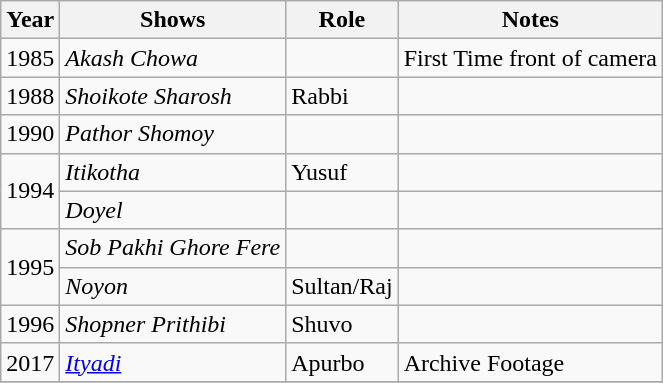<table class="wikitable sortable">
<tr>
<th>Year</th>
<th>Shows</th>
<th>Role</th>
<th>Notes</th>
</tr>
<tr>
<td>1985</td>
<td><em>Akash Chowa</em></td>
<td></td>
<td>First Time front of camera</td>
</tr>
<tr>
<td>1988</td>
<td><em>Shoikote Sharosh</em></td>
<td>Rabbi</td>
<td></td>
</tr>
<tr>
<td>1990</td>
<td><em>Pathor Shomoy</em></td>
<td></td>
<td></td>
</tr>
<tr>
<td rowspan="2">1994</td>
<td><em>Itikotha</em></td>
<td>Yusuf</td>
<td></td>
</tr>
<tr>
<td><em>Doyel</em></td>
<td></td>
<td></td>
</tr>
<tr>
<td rowspan="2">1995</td>
<td><em>Sob Pakhi Ghore Fere</em></td>
<td></td>
<td></td>
</tr>
<tr>
<td><em>Noyon</em></td>
<td>Sultan/Raj</td>
<td></td>
</tr>
<tr>
<td>1996</td>
<td><em>Shopner Prithibi</em></td>
<td>Shuvo</td>
<td></td>
</tr>
<tr>
<td>2017</td>
<td><em><a href='#'>Ityadi</a></em></td>
<td>Apurbo</td>
<td>Archive Footage</td>
</tr>
<tr>
</tr>
</table>
